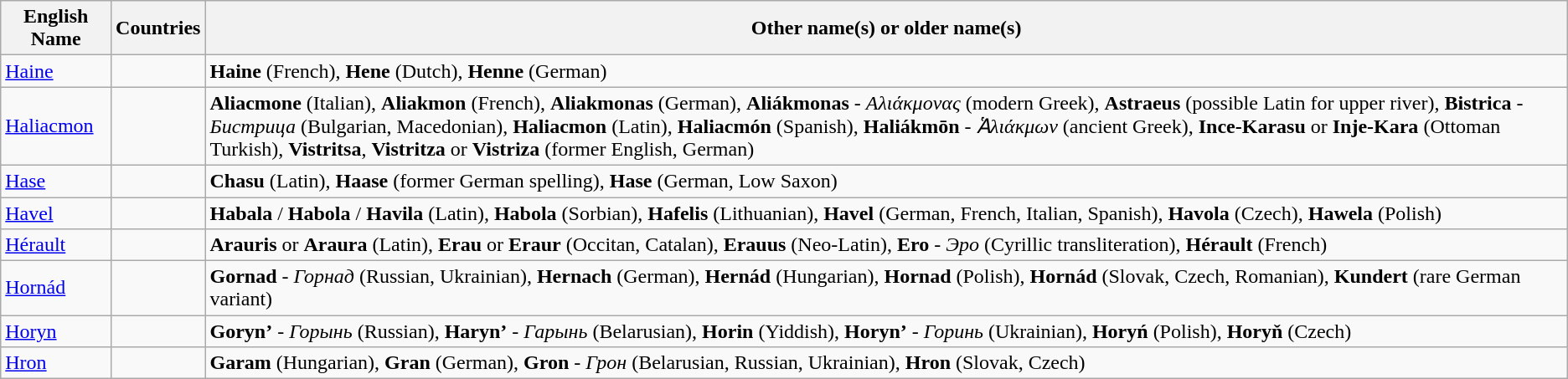<table class=wikitable>
<tr>
<th>English Name</th>
<th>Countries</th>
<th>Other name(s) or older name(s)</th>
</tr>
<tr>
<td><a href='#'>Haine</a></td>
<td> </td>
<td><strong>Haine</strong> (French), <strong>Hene</strong> (Dutch), <strong>Henne</strong> (German)</td>
</tr>
<tr>
<td><a href='#'>Haliacmon</a></td>
<td></td>
<td><strong>Aliacmone</strong> (Italian), <strong>Aliakmon</strong> (French), <strong>Aliakmonas</strong> (German), <strong>Aliákmonas</strong> - <em>Αλιάκμονας</em> (modern Greek), <strong>Astraeus</strong> (possible Latin for upper river), <strong>Bistrica</strong> - <em>Бистрица</em> (Bulgarian, Macedonian), <strong>Haliacmon</strong> (Latin), <strong>Haliacmón</strong> (Spanish), <strong>Haliákmōn</strong> - <em>Ἁλιάκμων</em> (ancient Greek), <strong>Ince-Karasu</strong> or <strong>Inje-Kara</strong> (Ottoman Turkish), <strong>Vistritsa</strong>, <strong>Vistritza</strong> or <strong>Vistriza</strong> (former English, German)</td>
</tr>
<tr>
<td><a href='#'>Hase</a></td>
<td></td>
<td><strong>Chasu</strong> (Latin), <strong>Haase</strong> (former German spelling), <strong>Hase</strong> (German, Low Saxon)</td>
</tr>
<tr>
<td><a href='#'>Havel</a></td>
<td></td>
<td><strong>Habala</strong> / <strong>Habola</strong> / <strong>Havila</strong> (Latin), <strong>Habola</strong> (Sorbian), <strong>Hafelis</strong> (Lithuanian), <strong>Havel</strong> (German, French, Italian, Spanish), <strong>Havola</strong> (Czech), <strong>Hawela</strong> (Polish)</td>
</tr>
<tr>
<td><a href='#'>Hérault</a></td>
<td></td>
<td><strong>Arauris</strong> or <strong>Araura</strong> (Latin), <strong>Erau</strong> or <strong>Eraur</strong> (Occitan, Catalan), <strong>Erauus</strong> (Neo-Latin), <strong>Ero</strong> - <em>Эро</em> (Cyrillic transliteration), <strong>Hérault</strong> (French)</td>
</tr>
<tr>
<td><a href='#'>Hornád</a></td>
<td> </td>
<td><strong>Gornad</strong> - <em>Горнад</em> (Russian, Ukrainian), <strong>Hernach</strong> (German), <strong>Hernád</strong> (Hungarian), <strong>Hornad</strong> (Polish), <strong>Hornád</strong> (Slovak, Czech, Romanian), <strong>Kundert</strong> (rare German variant)</td>
</tr>
<tr>
<td><a href='#'>Horyn</a></td>
<td> </td>
<td><strong>Goryn’</strong> - <em>Горынь</em> (Russian), <strong>Haryn’</strong> - <em>Гарынь</em> (Belarusian), <strong>Horin</strong> (Yiddish), <strong>Horyn’</strong> - <em>Горинь</em> (Ukrainian), <strong>Horyń</strong> (Polish), <strong>Horyň</strong> (Czech)</td>
</tr>
<tr>
<td><a href='#'>Hron</a></td>
<td></td>
<td><strong>Garam</strong> (Hungarian), <strong>Gran</strong> (German), <strong>Gron</strong> - <em>Грон</em> (Belarusian, Russian, Ukrainian), <strong>Hron</strong> (Slovak, Czech)</td>
</tr>
</table>
